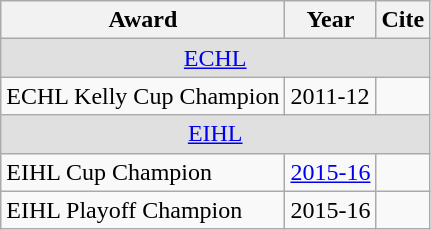<table class="wikitable">
<tr>
<th>Award</th>
<th>Year</th>
<th>Cite</th>
</tr>
<tr ALIGN="center" bgcolor="#e0e0e0">
<td colspan="3"><a href='#'>ECHL</a></td>
</tr>
<tr>
<td>ECHL Kelly Cup Champion</td>
<td>2011-12</td>
<td></td>
</tr>
<tr ALIGN="center" bgcolor="#e0e0e0">
<td colspan="3"><a href='#'>EIHL</a></td>
</tr>
<tr>
<td>EIHL Cup Champion</td>
<td><a href='#'>2015-16</a></td>
<td></td>
</tr>
<tr>
<td>EIHL Playoff Champion</td>
<td>2015-16</td>
<td></td>
</tr>
</table>
